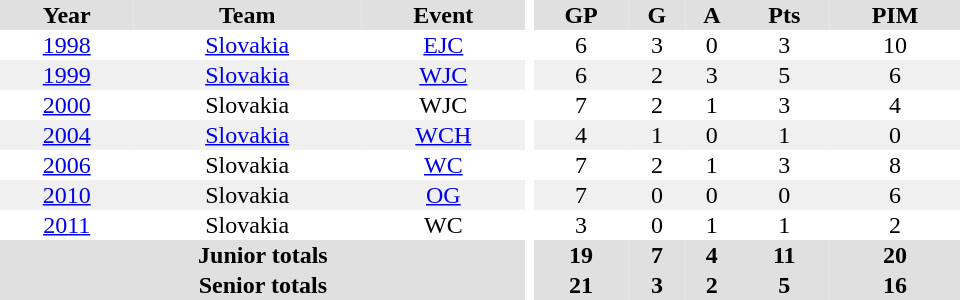<table border="0" cellpadding="1" cellspacing="0" ID="Table3" style="text-align:center; width:40em">
<tr ALIGN="center" bgcolor="#e0e0e0">
<th>Year</th>
<th>Team</th>
<th>Event</th>
<th rowspan="99" bgcolor="#ffffff"></th>
<th>GP</th>
<th>G</th>
<th>A</th>
<th>Pts</th>
<th>PIM</th>
</tr>
<tr>
<td><a href='#'>1998</a></td>
<td><a href='#'>Slovakia</a></td>
<td><a href='#'>EJC</a></td>
<td>6</td>
<td>3</td>
<td>0</td>
<td>3</td>
<td>10</td>
</tr>
<tr bgcolor="#f0f0f0">
<td><a href='#'>1999</a></td>
<td><a href='#'>Slovakia</a></td>
<td><a href='#'>WJC</a></td>
<td>6</td>
<td>2</td>
<td>3</td>
<td>5</td>
<td>6</td>
</tr>
<tr>
<td><a href='#'>2000</a></td>
<td>Slovakia</td>
<td>WJC</td>
<td>7</td>
<td>2</td>
<td>1</td>
<td>3</td>
<td>4</td>
</tr>
<tr bgcolor="#f0f0f0">
<td><a href='#'>2004</a></td>
<td><a href='#'>Slovakia</a></td>
<td><a href='#'>WCH</a></td>
<td>4</td>
<td>1</td>
<td>0</td>
<td>1</td>
<td>0</td>
</tr>
<tr>
<td><a href='#'>2006</a></td>
<td>Slovakia</td>
<td><a href='#'>WC</a></td>
<td>7</td>
<td>2</td>
<td>1</td>
<td>3</td>
<td>8</td>
</tr>
<tr bgcolor="#f0f0f0">
<td><a href='#'>2010</a></td>
<td>Slovakia</td>
<td><a href='#'>OG</a></td>
<td>7</td>
<td>0</td>
<td>0</td>
<td>0</td>
<td>6</td>
</tr>
<tr>
<td><a href='#'>2011</a></td>
<td>Slovakia</td>
<td>WC</td>
<td>3</td>
<td>0</td>
<td>1</td>
<td>1</td>
<td>2</td>
</tr>
<tr bgcolor="#e0e0e0">
<th colspan="3">Junior totals</th>
<th>19</th>
<th>7</th>
<th>4</th>
<th>11</th>
<th>20</th>
</tr>
<tr bgcolor="#e0e0e0">
<th colspan="3">Senior totals</th>
<th>21</th>
<th>3</th>
<th>2</th>
<th>5</th>
<th>16</th>
</tr>
</table>
